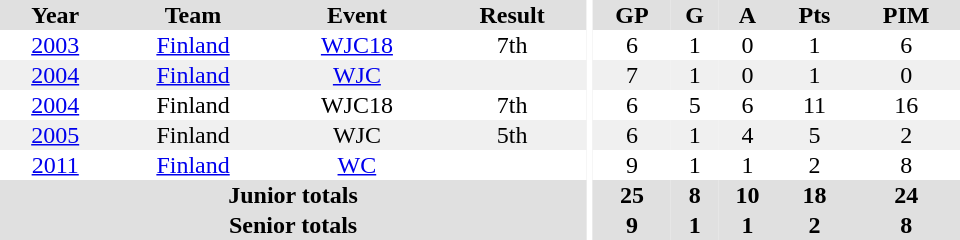<table border="0" cellpadding="1" cellspacing="0" ID="Table3" style="text-align:center; width:40em">
<tr ALIGN="center" bgcolor="#e0e0e0">
<th>Year</th>
<th>Team</th>
<th>Event</th>
<th>Result</th>
<th rowspan="99" bgcolor="#ffffff"></th>
<th>GP</th>
<th>G</th>
<th>A</th>
<th>Pts</th>
<th>PIM</th>
</tr>
<tr>
<td><a href='#'>2003</a></td>
<td><a href='#'>Finland</a></td>
<td><a href='#'>WJC18</a></td>
<td>7th</td>
<td>6</td>
<td>1</td>
<td>0</td>
<td>1</td>
<td>6</td>
</tr>
<tr bgcolor="#f0f0f0">
<td><a href='#'>2004</a></td>
<td><a href='#'>Finland</a></td>
<td><a href='#'>WJC</a></td>
<td></td>
<td>7</td>
<td>1</td>
<td>0</td>
<td>1</td>
<td>0</td>
</tr>
<tr>
<td><a href='#'>2004</a></td>
<td>Finland</td>
<td>WJC18</td>
<td>7th</td>
<td>6</td>
<td>5</td>
<td>6</td>
<td>11</td>
<td>16</td>
</tr>
<tr bgcolor="#f0f0f0">
<td><a href='#'>2005</a></td>
<td>Finland</td>
<td>WJC</td>
<td>5th</td>
<td>6</td>
<td>1</td>
<td>4</td>
<td>5</td>
<td>2</td>
</tr>
<tr>
<td><a href='#'>2011</a></td>
<td><a href='#'>Finland</a></td>
<td><a href='#'>WC</a></td>
<td></td>
<td>9</td>
<td>1</td>
<td>1</td>
<td>2</td>
<td>8</td>
</tr>
<tr bgcolor="#e0e0e0">
<th colspan=4>Junior totals</th>
<th>25</th>
<th>8</th>
<th>10</th>
<th>18</th>
<th>24</th>
</tr>
<tr bgcolor="#e0e0e0">
<th colspan=4>Senior totals</th>
<th>9</th>
<th>1</th>
<th>1</th>
<th>2</th>
<th>8</th>
</tr>
</table>
